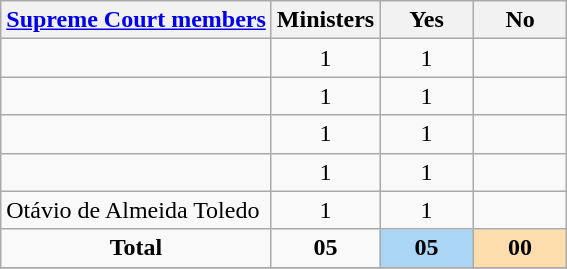<table class="wikitable">
<tr>
<th><a href='#'>Supreme Court members</a></th>
<th width="55pt">Ministers</th>
<th width="55pt">Yes</th>
<th width="55pt">No</th>
</tr>
<tr>
<td align="left"></td>
<td align="center">1</td>
<td align="center">1</td>
<td align="center"></td>
</tr>
<tr>
<td align="left"></td>
<td align="center">1</td>
<td align="center">1</td>
<td align="center"></td>
</tr>
<tr>
<td align="left"></td>
<td align="center">1</td>
<td align="center">1</td>
<td align="center"></td>
</tr>
<tr>
<td align="left"></td>
<td align="center">1</td>
<td align="center">1</td>
<td align="center"></td>
</tr>
<tr>
<td align="left">Otávio de Almeida Toledo</td>
<td align="center">1</td>
<td align="center">1</td>
<td align="center"></td>
</tr>
<tr>
<td align="center"><strong>Total</strong></td>
<td align="center"><strong>05</strong></td>
<td align="center" bgcolor="#abd5f5"><strong>05</strong></td>
<td align="center" bgcolor="#FFDEAD"><strong>00</strong></td>
</tr>
<tr>
</tr>
</table>
